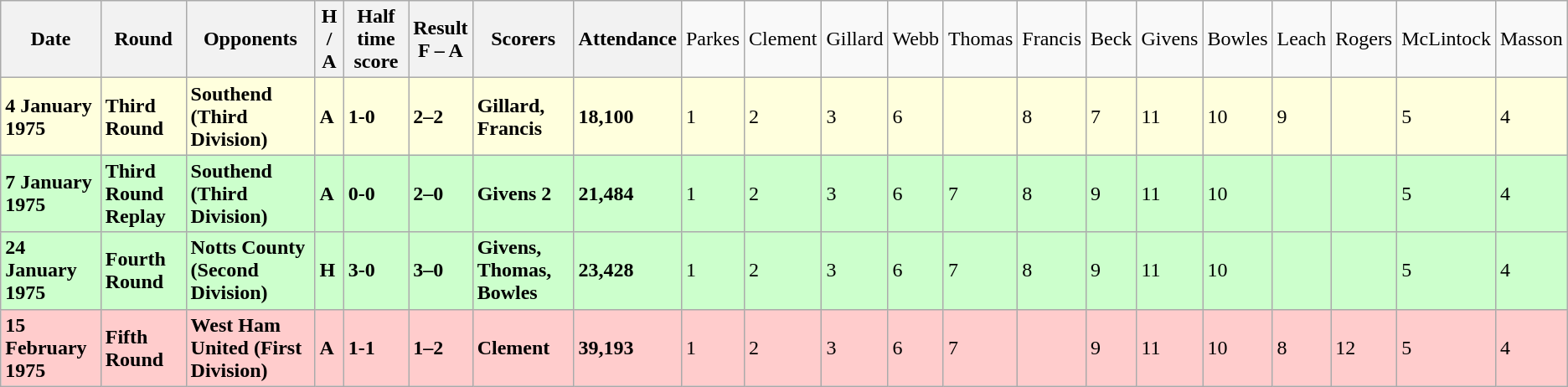<table class="wikitable">
<tr>
<th><strong>Date</strong></th>
<th><strong>Round</strong></th>
<th><strong>Opponents</strong></th>
<th><strong>H / A</strong></th>
<th><strong>Half time score</strong></th>
<th><strong>Result</strong><br><strong>F – A</strong></th>
<th><strong>Scorers</strong></th>
<th><strong>Attendance</strong></th>
<td>Parkes</td>
<td>Clement</td>
<td>Gillard</td>
<td>Webb</td>
<td>Thomas</td>
<td>Francis</td>
<td>Beck</td>
<td>Givens</td>
<td>Bowles</td>
<td>Leach</td>
<td>Rogers</td>
<td>McLintock</td>
<td>Masson</td>
</tr>
<tr bgcolor="#ffffdd">
<td><strong>4 January 1975</strong></td>
<td><strong>Third Round</strong></td>
<td><strong>Southend (Third Division)</strong></td>
<td><strong>A</strong></td>
<td><strong>1-0</strong></td>
<td><strong>2–2</strong></td>
<td><strong>Gillard, Francis</strong></td>
<td><strong>18,100</strong></td>
<td>1</td>
<td>2</td>
<td>3</td>
<td>6</td>
<td></td>
<td>8</td>
<td>7</td>
<td>11</td>
<td>10</td>
<td>9</td>
<td></td>
<td>5</td>
<td>4</td>
</tr>
<tr bgcolor="#ccffcc">
<td><strong>7 January 1975</strong></td>
<td><strong>Third Round Replay</strong></td>
<td><strong>Southend (Third Division)</strong></td>
<td><strong>A</strong></td>
<td><strong>0-0</strong></td>
<td><strong>2–0</strong></td>
<td><strong>Givens 2</strong></td>
<td><strong>21,484</strong></td>
<td>1</td>
<td>2</td>
<td>3</td>
<td>6</td>
<td>7</td>
<td>8</td>
<td>9</td>
<td>11</td>
<td>10</td>
<td></td>
<td></td>
<td>5</td>
<td>4</td>
</tr>
<tr bgcolor="#ccffcc">
<td><strong>24 January 1975</strong></td>
<td><strong>Fourth Round</strong></td>
<td><strong>Notts County (Second Division)</strong></td>
<td><strong>H</strong></td>
<td><strong>3-0</strong></td>
<td><strong>3–0</strong></td>
<td><strong>Givens, Thomas, Bowles</strong></td>
<td><strong>23,428</strong></td>
<td>1</td>
<td>2</td>
<td>3</td>
<td>6</td>
<td>7</td>
<td>8</td>
<td>9</td>
<td>11</td>
<td>10</td>
<td></td>
<td></td>
<td>5</td>
<td>4</td>
</tr>
<tr bgcolor="#ffcccc">
<td><strong>15 February 1975</strong></td>
<td><strong>Fifth Round</strong></td>
<td><strong>West Ham United (First Division)</strong></td>
<td><strong>A</strong></td>
<td><strong>1-1</strong></td>
<td><strong>1–2</strong></td>
<td><strong>Clement</strong></td>
<td><strong>39,193</strong></td>
<td>1</td>
<td>2</td>
<td>3</td>
<td>6</td>
<td>7</td>
<td></td>
<td>9</td>
<td>11</td>
<td>10</td>
<td>8</td>
<td>12</td>
<td>5</td>
<td>4</td>
</tr>
</table>
